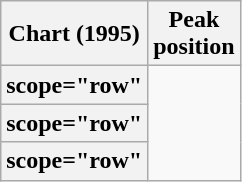<table class="wikitable plainrowheaders sortable">
<tr>
<th scope="col">Chart (1995)</th>
<th scope="col">Peak<br>position</th>
</tr>
<tr>
<th>scope="row" </th>
</tr>
<tr>
<th>scope="row" </th>
</tr>
<tr>
<th>scope="row" </th>
</tr>
</table>
